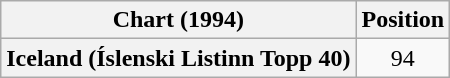<table class="wikitable plainrowheaders" style="text-align:center">
<tr>
<th>Chart (1994)</th>
<th>Position</th>
</tr>
<tr>
<th scope="row">Iceland (Íslenski Listinn Topp 40)</th>
<td>94</td>
</tr>
</table>
